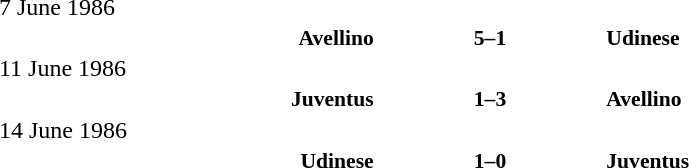<table width=100% cellspacing=1>
<tr>
<th width=20%></th>
<th width=12%></th>
<th width=20%></th>
<th></th>
</tr>
<tr>
<td>7 June 1986</td>
</tr>
<tr style=font-size:90%>
<td align=right><strong>Avellino</strong></td>
<td align=center><strong>5–1</strong></td>
<td><strong>Udinese</strong></td>
</tr>
<tr>
<td>11 June 1986</td>
</tr>
<tr style=font-size:90%>
<td align=right><strong>Juventus</strong></td>
<td align=center><strong>1–3</strong></td>
<td><strong>Avellino</strong></td>
</tr>
<tr>
<td>14 June 1986</td>
</tr>
<tr style=font-size:90%>
<td align=right><strong>Udinese</strong></td>
<td align=center><strong>1–0</strong></td>
<td><strong>Juventus</strong></td>
</tr>
</table>
